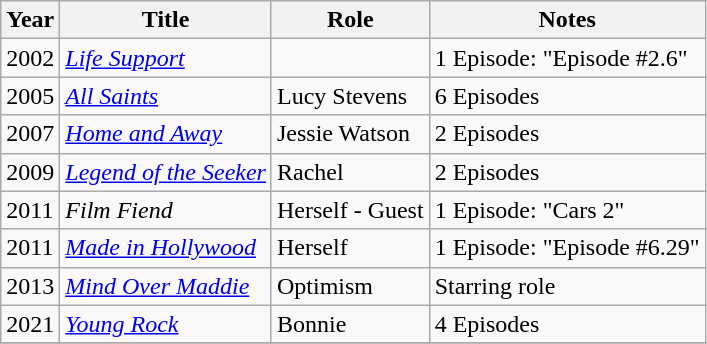<table class="wikitable sortable">
<tr>
<th>Year</th>
<th>Title</th>
<th>Role</th>
<th class="unsortable">Notes</th>
</tr>
<tr>
<td>2002</td>
<td><em><a href='#'>Life Support</a></em></td>
<td></td>
<td>1 Episode: "Episode #2.6"</td>
</tr>
<tr>
<td>2005</td>
<td><em><a href='#'>All Saints</a></em></td>
<td>Lucy Stevens</td>
<td>6 Episodes</td>
</tr>
<tr>
<td>2007</td>
<td><em><a href='#'>Home and Away</a></em></td>
<td>Jessie Watson</td>
<td>2 Episodes</td>
</tr>
<tr>
<td>2009</td>
<td><em><a href='#'>Legend of the Seeker</a></em></td>
<td>Rachel</td>
<td>2 Episodes</td>
</tr>
<tr>
<td>2011</td>
<td><em>Film Fiend</em></td>
<td>Herself - Guest</td>
<td>1 Episode: "Cars 2"</td>
</tr>
<tr>
<td>2011</td>
<td><em><a href='#'>Made in Hollywood</a></em></td>
<td>Herself</td>
<td>1 Episode: "Episode #6.29"</td>
</tr>
<tr>
<td>2013</td>
<td><em><a href='#'>Mind Over Maddie</a></em></td>
<td>Optimism</td>
<td>Starring role</td>
</tr>
<tr>
<td>2021</td>
<td><em><a href='#'>Young Rock</a></em></td>
<td>Bonnie</td>
<td>4 Episodes</td>
</tr>
<tr>
</tr>
</table>
